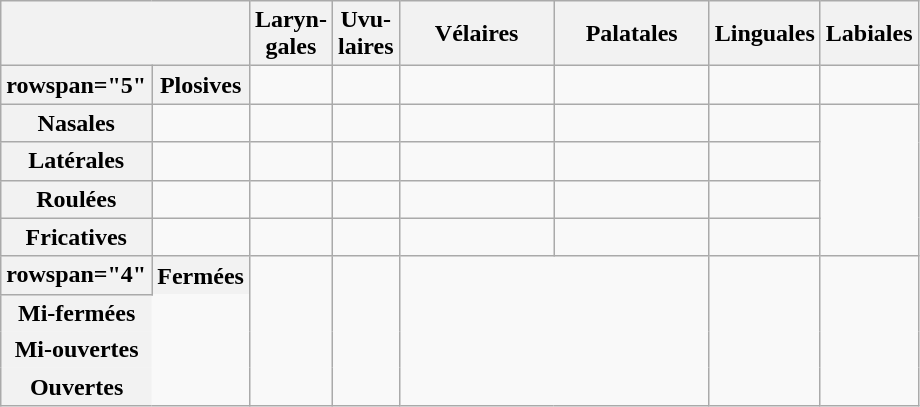<table class="wikitable nowrap" style="text-align: center;">
<tr>
<th colspan="2"></th>
<th>Laryn-<br>gales</th>
<th>Uvu-<br>laires</th>
<th style="min-width: 6em; max-width: 6em;">Vélaires</th>
<th style="min-width: 6em; max-width: 6em;">Palatales</th>
<th>Linguales</th>
<th>Labiales</th>
</tr>
<tr>
<th>rowspan="5" </th>
<th>Plosives</th>
<td></td>
<td></td>
<td style="text-align: left;"></td>
<td style="text-align: right;"></td>
<td></td>
<td></td>
</tr>
<tr>
<th>Nasales</th>
<td></td>
<td></td>
<td style="text-align: left;"></td>
<td style="text-align: right;"></td>
<td></td>
<td></td>
</tr>
<tr>
<th>Latérales</th>
<td></td>
<td></td>
<td></td>
<td style="text-align: right;"></td>
<td></td>
<td></td>
</tr>
<tr>
<th>Roulées</th>
<td></td>
<td></td>
<td></td>
<td></td>
<td></td>
<td></td>
</tr>
<tr>
<th>Fricatives</th>
<td></td>
<td></td>
<td></td>
<td></td>
<td><div></div><br><div></div></td>
<td><div></div><br><div></div></td>
</tr>
<tr>
<th>rowspan="4" </th>
<th style="border: none;">Fermées</th>
<td rowspan="4"></td>
<td rowspan="4"></td>
<td colspan="2" rowspan="4" class="wrap"><div></div><br><div> </div>
<div></div>
<div></div>
<div></div>
<div></div>
<div></div></td>
<td rowspan="4"></td>
<td rowspan="4" style="vertical-align: top;"><div></div><br><div> </div>
<div></div>
<div> </div>
<div></div></td>
</tr>
<tr>
<th style="border: none;">Mi-fermées</th>
</tr>
<tr>
<th style="border: none;">Mi-ouvertes</th>
</tr>
<tr>
<th style="border: none;">Ouvertes</th>
</tr>
</table>
